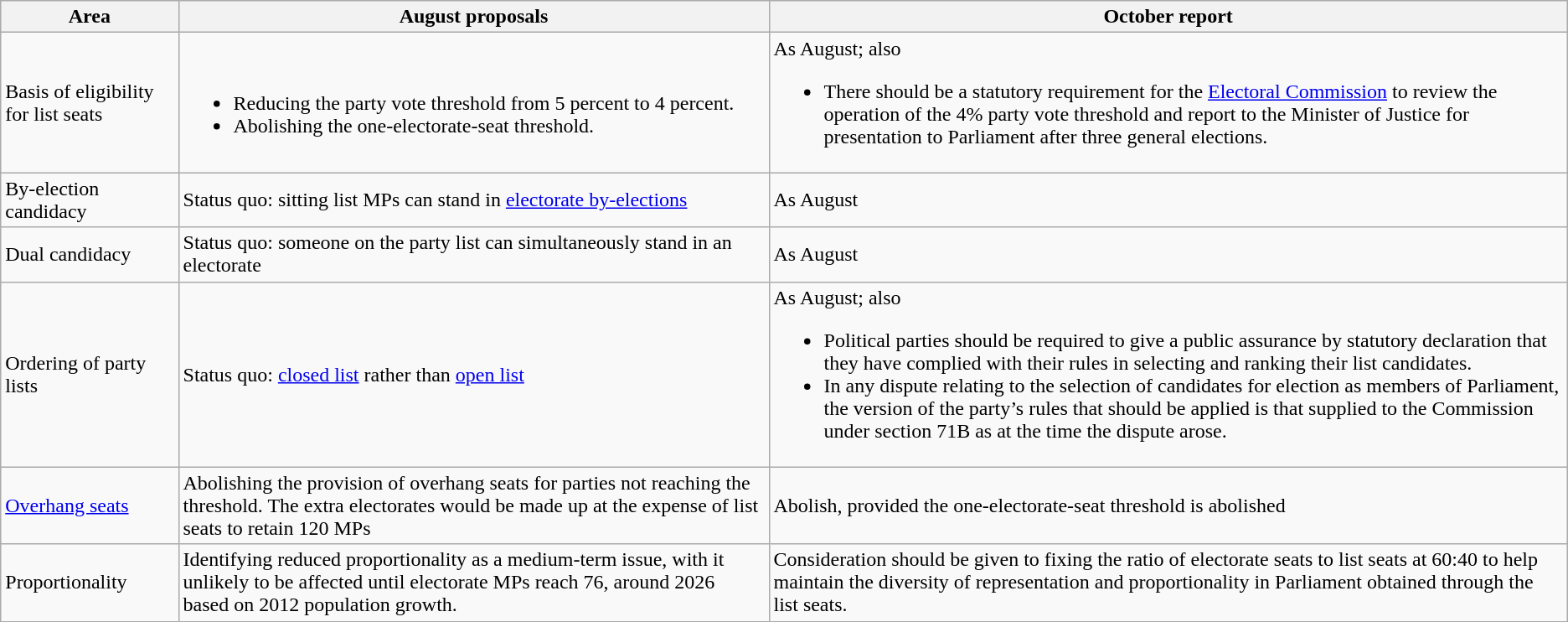<table class="wikitable">
<tr>
<th>Area</th>
<th>August proposals</th>
<th>October report</th>
</tr>
<tr>
<td>Basis of eligibility for list seats</td>
<td><br><ul><li>Reducing the party vote threshold from 5 percent to 4 percent.</li><li>Abolishing the one-electorate-seat threshold.</li></ul></td>
<td>As August; also<br><ul><li>There should be a statutory requirement for the <a href='#'>Electoral Commission</a> to review the operation of the 4% party vote threshold and report to the Minister of Justice for presentation to Parliament after three general elections.</li></ul></td>
</tr>
<tr>
<td>By-election candidacy</td>
<td>Status quo: sitting list MPs can stand in <a href='#'>electorate by-elections</a></td>
<td>As August</td>
</tr>
<tr>
<td>Dual candidacy</td>
<td>Status quo: someone on the party list can simultaneously stand in an electorate</td>
<td>As August</td>
</tr>
<tr>
<td>Ordering of party lists</td>
<td>Status quo: <a href='#'>closed list</a> rather than <a href='#'>open list</a></td>
<td>As August; also<br><ul><li>Political parties should be required to give a public assurance by statutory declaration that they have complied with their rules in selecting and ranking their list candidates.</li><li>In any dispute relating to the selection of candidates for election as members of Parliament, the version of the party’s rules that should be applied is that supplied to the Commission under section 71B as at the time the dispute arose.</li></ul></td>
</tr>
<tr>
<td><a href='#'>Overhang seats</a></td>
<td>Abolishing the provision of overhang seats for parties not reaching the threshold. The extra electorates would be made up at the expense of list seats to retain 120 MPs</td>
<td>Abolish, provided the one-electorate-seat threshold is abolished</td>
</tr>
<tr>
<td>Proportionality</td>
<td>Identifying reduced proportionality as a medium-term issue, with it unlikely to be affected until electorate MPs reach 76, around 2026 based on 2012 population growth.</td>
<td>Consideration should be given to fixing the ratio of electorate seats to list seats at 60:40 to help maintain the diversity of representation and proportionality in Parliament obtained through the list seats.</td>
</tr>
</table>
